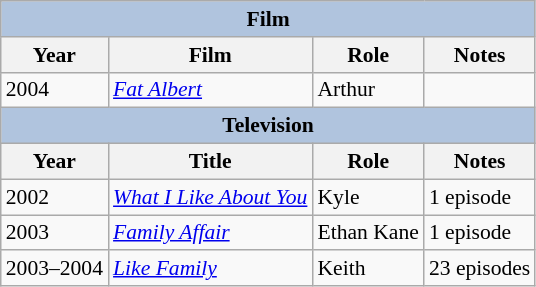<table class="wikitable" style="font-size: 90%;">
<tr>
<th colspan="4" style="background: LightSteelBlue;">Film</th>
</tr>
<tr>
<th>Year</th>
<th>Film</th>
<th>Role</th>
<th>Notes</th>
</tr>
<tr>
<td>2004</td>
<td><em><a href='#'>Fat Albert</a></em></td>
<td>Arthur</td>
<td></td>
</tr>
<tr>
<th colspan="4" style="background: LightSteelBlue;">Television</th>
</tr>
<tr>
<th>Year</th>
<th>Title</th>
<th>Role</th>
<th>Notes</th>
</tr>
<tr>
<td>2002</td>
<td><em><a href='#'>What I Like About You</a></em></td>
<td>Kyle</td>
<td>1 episode</td>
</tr>
<tr>
<td>2003</td>
<td><em><a href='#'>Family Affair</a></em></td>
<td>Ethan Kane</td>
<td>1 episode</td>
</tr>
<tr>
<td>2003–2004</td>
<td><em><a href='#'>Like Family</a></em></td>
<td>Keith</td>
<td>23 episodes</td>
</tr>
</table>
